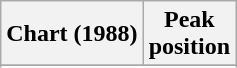<table class="wikitable sortable plainrowheaders" style="text-align:center">
<tr>
<th scope="col">Chart (1988)</th>
<th scope="col">Peak<br>position</th>
</tr>
<tr>
</tr>
<tr>
</tr>
</table>
